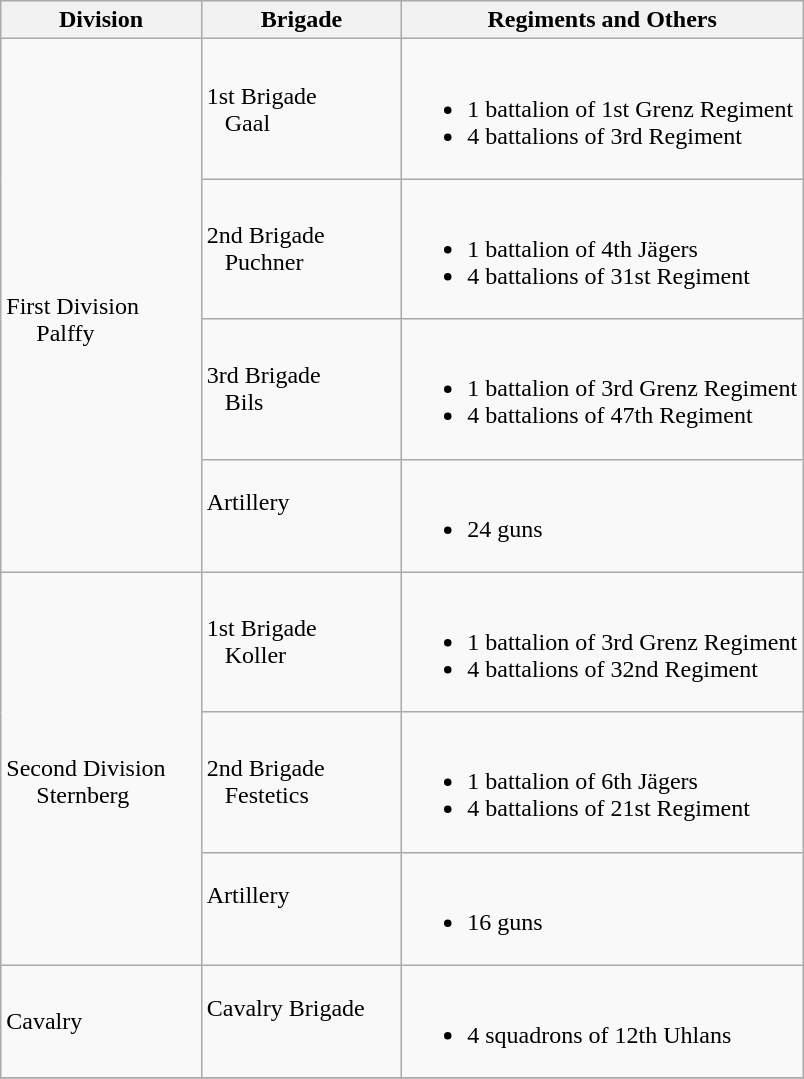<table class="wikitable">
<tr>
<th width=25%>Division</th>
<th width=25%>Brigade</th>
<th>Regiments and Others</th>
</tr>
<tr>
<td rowspan=4><br>First Division
<br>    
Palffy</td>
<td>1st Brigade<br>  
Gaal</td>
<td><br><ul><li>1 battalion of 1st Grenz Regiment</li><li>4 battalions of 3rd Regiment</li></ul></td>
</tr>
<tr>
<td>2nd Brigade<br>  
Puchner</td>
<td><br><ul><li>1 battalion of 4th Jägers</li><li>4 battalions of 31st Regiment</li></ul></td>
</tr>
<tr>
<td>3rd Brigade<br>  
Bils</td>
<td><br><ul><li>1 battalion of 3rd Grenz Regiment</li><li>4 battalions of 47th Regiment</li></ul></td>
</tr>
<tr>
<td>Artillery<br>  </td>
<td><br><ul><li>24 guns</li></ul></td>
</tr>
<tr>
<td rowspan=3><br>Second Division
<br>    
Sternberg</td>
<td>1st Brigade<br>  
Koller</td>
<td><br><ul><li>1 battalion of 3rd Grenz Regiment</li><li>4 battalions of 32nd Regiment</li></ul></td>
</tr>
<tr>
<td>2nd Brigade<br>  
Festetics</td>
<td><br><ul><li>1 battalion of 6th Jägers</li><li>4 battalions of 21st Regiment</li></ul></td>
</tr>
<tr>
<td>Artillery<br>  </td>
<td><br><ul><li>16 guns</li></ul></td>
</tr>
<tr>
<td rowspan=1><br>Cavalry
<br>    </td>
<td>Cavalry Brigade<br>  </td>
<td><br><ul><li>4 squadrons of 12th Uhlans</li></ul></td>
</tr>
<tr>
</tr>
</table>
